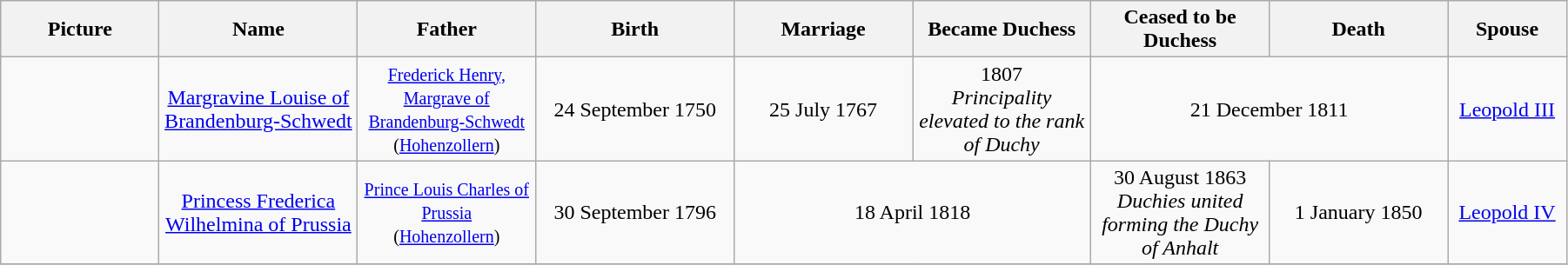<table width=95% class="wikitable">
<tr>
<th width = "8%">Picture</th>
<th width = "10%">Name</th>
<th width = "9%">Father</th>
<th width = "10%">Birth</th>
<th width = "9%">Marriage</th>
<th width = "9%">Became Duchess</th>
<th width = "9%">Ceased to be Duchess</th>
<th width = "9%">Death</th>
<th width = "6%">Spouse</th>
</tr>
<tr>
<td align="center"></td>
<td align="center"><a href='#'>Margravine Louise of Brandenburg-Schwedt</a></td>
<td align="center"><small><a href='#'>Frederick Henry, Margrave of Brandenburg-Schwedt</a><br>(<a href='#'>Hohenzollern</a>)</small></td>
<td align="center">24 September 1750</td>
<td align="center">25 July 1767</td>
<td align="center">1807<br><em>Principality elevated to the rank of Duchy</em></td>
<td align="center" colspan="2">21 December 1811</td>
<td align="center"><a href='#'>Leopold III</a></td>
</tr>
<tr>
<td align="center"></td>
<td align="center"><a href='#'>Princess Frederica Wilhelmina of Prussia</a></td>
<td align="center"><small><a href='#'>Prince Louis Charles of Prussia</a><br>(<a href='#'>Hohenzollern</a>)</small></td>
<td align="center">30 September 1796</td>
<td align="center" colspan="2">18 April 1818</td>
<td align="center">30 August 1863<br><em>Duchies united forming the Duchy of Anhalt</em></td>
<td align="center">1 January 1850</td>
<td align="center"><a href='#'>Leopold IV</a></td>
</tr>
<tr>
</tr>
</table>
